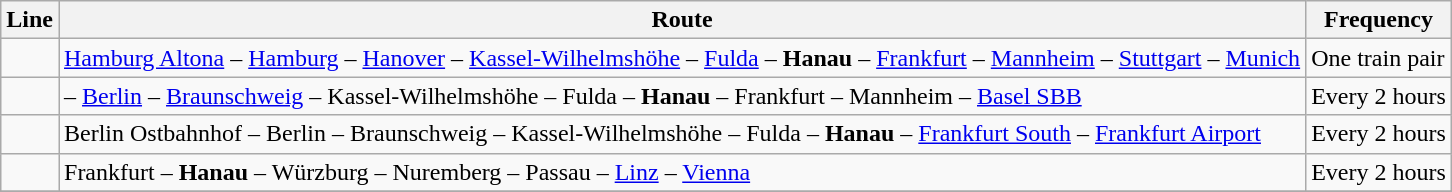<table class="wikitable">
<tr class="hintergrundfarbe5">
<th>Line</th>
<th>Route</th>
<th>Frequency</th>
</tr>
<tr>
<td></td>
<td><a href='#'>Hamburg Altona</a> – <a href='#'>Hamburg</a> – <a href='#'>Hanover</a> – <a href='#'>Kassel-Wilhelmshöhe</a> – <a href='#'>Fulda</a> – <strong>Hanau</strong> – <a href='#'>Frankfurt</a> – <a href='#'>Mannheim</a> – <a href='#'>Stuttgart</a> – <a href='#'>Munich</a></td>
<td>One train pair</td>
</tr>
<tr>
<td></td>
<td> – <a href='#'>Berlin</a> – <a href='#'>Braunschweig</a> – Kassel-Wilhelmshöhe – Fulda – <strong>Hanau</strong> – Frankfurt – Mannheim – <a href='#'>Basel SBB</a></td>
<td>Every 2 hours</td>
</tr>
<tr>
<td></td>
<td>Berlin Ostbahnhof – Berlin – Braunschweig – Kassel-Wilhelmshöhe –  Fulda – <strong>Hanau</strong> – <a href='#'>Frankfurt South</a> – <a href='#'>Frankfurt Airport</a></td>
<td>Every 2 hours</td>
</tr>
<tr>
<td></td>
<td>Frankfurt – <strong>Hanau</strong> – Würzburg – Nuremberg – Passau – <a href='#'>Linz</a> – <a href='#'>Vienna</a></td>
<td>Every 2 hours</td>
</tr>
<tr>
</tr>
</table>
